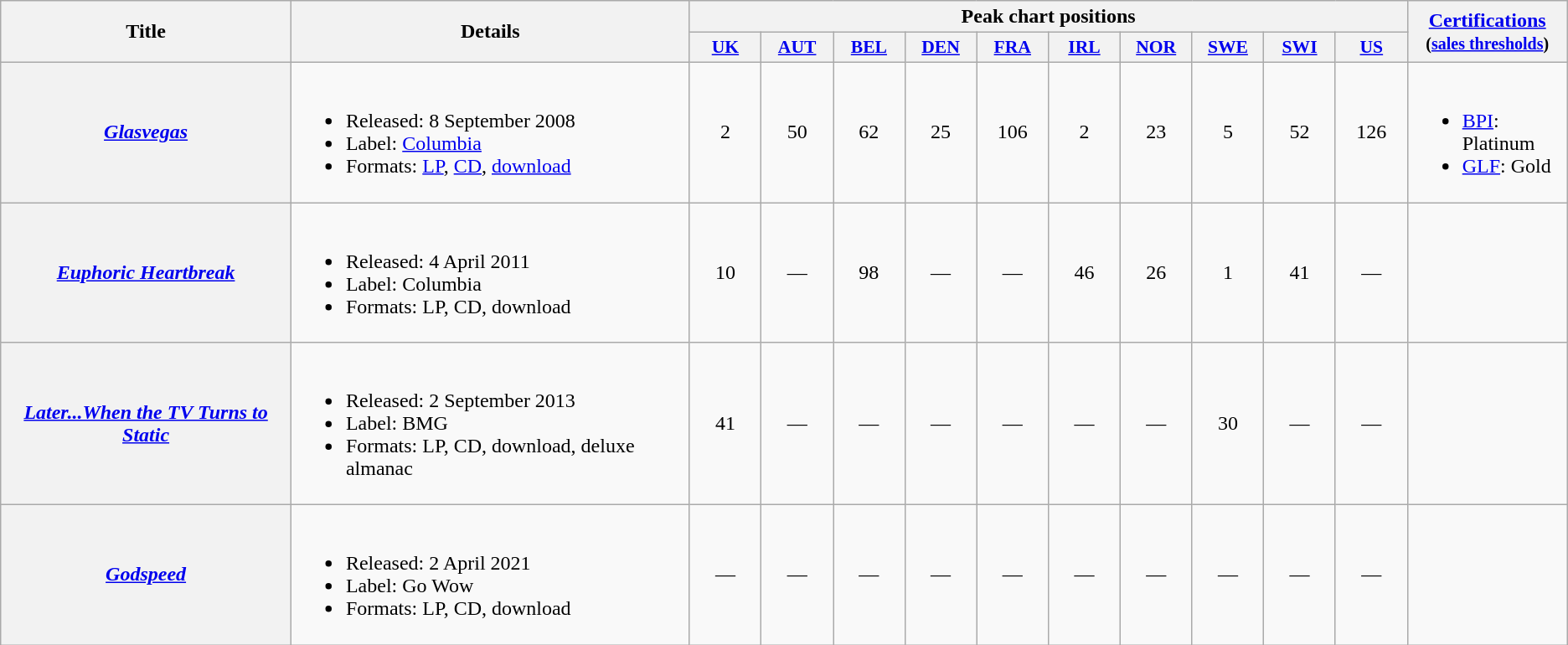<table class="wikitable plainrowheaders">
<tr>
<th rowspan="2">Title</th>
<th rowspan="2">Details</th>
<th colspan="10">Peak chart positions</th>
<th rowspan="2" width="120"><a href='#'>Certifications</a><br><small>(<a href='#'>sales thresholds</a>)</small></th>
</tr>
<tr>
<th style="width:3.5em;font-size:90%"><a href='#'>UK</a><br></th>
<th style="width:3.5em;font-size:90%"><a href='#'>AUT</a><br></th>
<th style="width:3.5em;font-size:90%"><a href='#'>BEL</a><br></th>
<th style="width:3.5em;font-size:90%"><a href='#'>DEN</a><br></th>
<th style="width:3.5em;font-size:90%"><a href='#'>FRA</a><br></th>
<th style="width:3.5em;font-size:90%"><a href='#'>IRL</a><br></th>
<th style="width:3.5em;font-size:90%"><a href='#'>NOR</a><br></th>
<th style="width:3.5em;font-size:90%"><a href='#'>SWE</a><br></th>
<th style="width:3.5em;font-size:90%"><a href='#'>SWI</a><br></th>
<th style="width:3.5em;font-size:90%"><a href='#'>US</a><br></th>
</tr>
<tr>
<th scope="row"><em><a href='#'>Glasvegas</a></em></th>
<td><br><ul><li>Released: 8 September 2008</li><li>Label: <a href='#'>Columbia</a></li><li>Formats: <a href='#'>LP</a>, <a href='#'>CD</a>, <a href='#'>download</a></li></ul></td>
<td align="center">2</td>
<td align="center">50</td>
<td align="center">62</td>
<td align="center">25</td>
<td align="center">106</td>
<td align="center">2</td>
<td align="center">23</td>
<td align="center">5</td>
<td align="center">52</td>
<td align="center">126</td>
<td><br><ul><li><a href='#'>BPI</a>: Platinum</li><li><a href='#'>GLF</a>: Gold</li></ul></td>
</tr>
<tr>
<th scope="row"><em><a href='#'>Euphoric Heartbreak</a></em></th>
<td><br><ul><li>Released: 4 April 2011</li><li>Label: Columbia</li><li>Formats: LP, CD, download</li></ul></td>
<td align="center">10</td>
<td align="center">—</td>
<td align="center">98</td>
<td align="center">—</td>
<td align="center">—</td>
<td align="center">46</td>
<td align="center">26</td>
<td align="center">1</td>
<td align="center">41</td>
<td align="center">—</td>
<td></td>
</tr>
<tr>
<th scope="row"><em><a href='#'>Later...When the TV Turns to Static</a></em></th>
<td><br><ul><li>Released: 2 September 2013</li><li>Label: BMG</li><li>Formats: LP, CD, download, deluxe almanac</li></ul></td>
<td align="center">41</td>
<td align="center">—</td>
<td align="center">—</td>
<td align="center">—</td>
<td align="center">—</td>
<td align="center">—</td>
<td align="center">—</td>
<td align="center">30</td>
<td align="center">—</td>
<td align="center">—</td>
<td></td>
</tr>
<tr>
<th scope="row"><em><a href='#'>Godspeed</a></em></th>
<td><br><ul><li>Released: 2 April 2021</li><li>Label: Go Wow</li><li>Formats: LP, CD, download</li></ul></td>
<td align="center">—</td>
<td align="center">—</td>
<td align="center">—</td>
<td align="center">—</td>
<td align="center">—</td>
<td align="center">—</td>
<td align="center">—</td>
<td align="center">—</td>
<td align="center">—</td>
<td align="center">—</td>
<td></td>
</tr>
</table>
